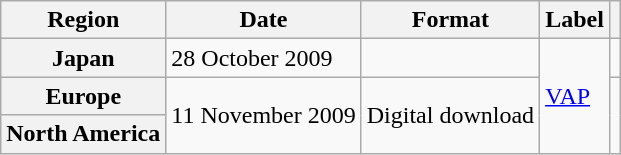<table class="wikitable plainrowheaders">
<tr>
<th scope="col">Region</th>
<th scope="col">Date</th>
<th scope="col">Format</th>
<th scope="col">Label</th>
<th scope="col"></th>
</tr>
<tr>
<th scope="row">Japan</th>
<td>28 October 2009</td>
<td></td>
<td rowspan="3"><a href='#'>VAP</a></td>
<td></td>
</tr>
<tr>
<th scope="row">Europe</th>
<td rowspan="2">11 November 2009</td>
<td rowspan="2">Digital download</td>
<td rowspan="2"></td>
</tr>
<tr>
<th scope="row">North America</th>
</tr>
</table>
